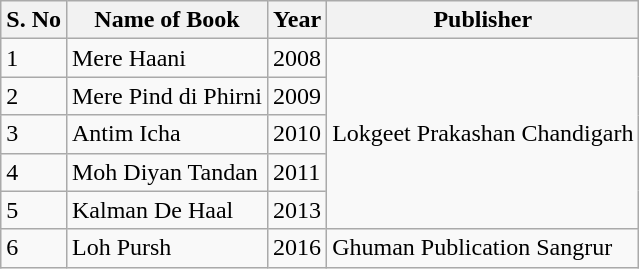<table class="wikitable">
<tr>
<th>S. No</th>
<th>Name of Book</th>
<th>Year</th>
<th>Publisher</th>
</tr>
<tr>
<td>1</td>
<td>Mere Haani</td>
<td>2008</td>
<td rowspan="5">Lokgeet Prakashan Chandigarh</td>
</tr>
<tr>
<td>2</td>
<td>Mere Pind di Phirni</td>
<td>2009</td>
</tr>
<tr>
<td>3</td>
<td>Antim Icha</td>
<td>2010</td>
</tr>
<tr>
<td>4</td>
<td>Moh Diyan Tandan</td>
<td>2011</td>
</tr>
<tr>
<td>5</td>
<td>Kalman De Haal</td>
<td>2013</td>
</tr>
<tr>
<td>6</td>
<td>Loh Pursh</td>
<td>2016</td>
<td>Ghuman Publication Sangrur</td>
</tr>
</table>
